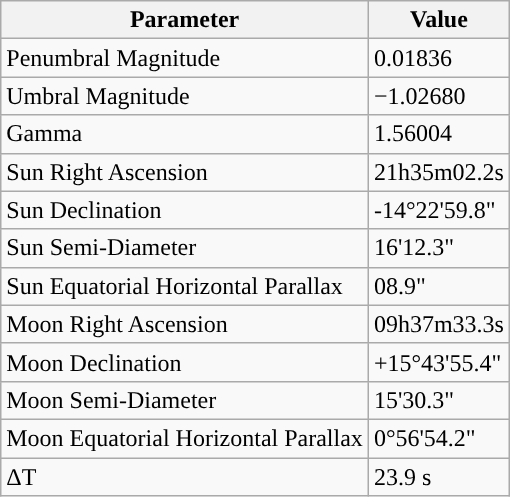<table class="wikitable">
<tr>
<th>Parameter</th>
<th>Value</th>
</tr>
<tr>
<td>Penumbral Magnitude</td>
<td>0.01836</td>
</tr>
<tr>
<td>Umbral Magnitude</td>
<td>−1.02680</td>
</tr>
<tr>
<td>Gamma</td>
<td>1.56004</td>
</tr>
<tr>
<td>Sun Right Ascension</td>
<td>21h35m02.2s</td>
</tr>
<tr>
<td>Sun Declination</td>
<td>-14°22'59.8"</td>
</tr>
<tr>
<td>Sun Semi-Diameter</td>
<td>16'12.3"</td>
</tr>
<tr>
<td>Sun Equatorial Horizontal Parallax</td>
<td>08.9"</td>
</tr>
<tr>
<td>Moon Right Ascension</td>
<td>09h37m33.3s</td>
</tr>
<tr>
<td>Moon Declination</td>
<td>+15°43'55.4"</td>
</tr>
<tr>
<td>Moon Semi-Diameter</td>
<td>15'30.3"</td>
</tr>
<tr>
<td>Moon Equatorial Horizontal Parallax</td>
<td>0°56'54.2"</td>
</tr>
<tr>
<td>ΔT</td>
<td>23.9 s</td>
</tr>
</table>
